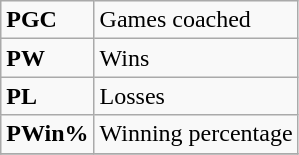<table class="wikitable">
<tr>
<td><strong>PGC</strong></td>
<td>Games coached</td>
</tr>
<tr>
<td><strong>PW</strong></td>
<td>Wins</td>
</tr>
<tr>
<td><strong>PL</strong></td>
<td>Losses</td>
</tr>
<tr>
<td><strong>PWin%</strong></td>
<td>Winning percentage</td>
</tr>
<tr>
</tr>
</table>
